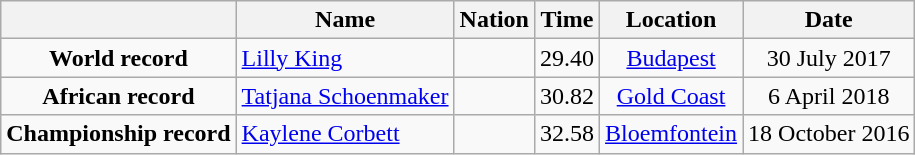<table class=wikitable style=text-align:center>
<tr>
<th></th>
<th>Name</th>
<th>Nation</th>
<th>Time</th>
<th>Location</th>
<th>Date</th>
</tr>
<tr>
<td><strong>World record</strong></td>
<td align=left><a href='#'>Lilly King</a></td>
<td align=left></td>
<td align=left>29.40</td>
<td><a href='#'>Budapest</a></td>
<td>30 July 2017</td>
</tr>
<tr>
<td><strong>African record</strong></td>
<td align=left><a href='#'>Tatjana Schoenmaker</a></td>
<td align=left></td>
<td align=left>30.82</td>
<td><a href='#'>Gold Coast</a></td>
<td>6 April 2018</td>
</tr>
<tr>
<td><strong>Championship record</strong></td>
<td align=left><a href='#'>Kaylene Corbett</a></td>
<td align=left></td>
<td align=left>32.58</td>
<td><a href='#'>Bloemfontein</a></td>
<td>18 October 2016</td>
</tr>
</table>
